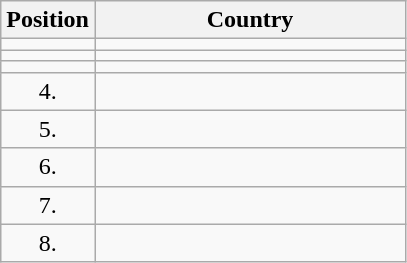<table class="wikitable">
<tr>
<th width="20">Position</th>
<th width="200">Country</th>
</tr>
<tr>
<td align="center"></td>
<td></td>
</tr>
<tr>
<td align="center"></td>
<td></td>
</tr>
<tr>
<td align="center"></td>
<td></td>
</tr>
<tr>
<td align="center">4.</td>
<td></td>
</tr>
<tr>
<td align="center">5.</td>
<td></td>
</tr>
<tr>
<td align="center">6.</td>
<td></td>
</tr>
<tr>
<td align="center">7.</td>
<td></td>
</tr>
<tr>
<td align="center">8.</td>
<td></td>
</tr>
</table>
